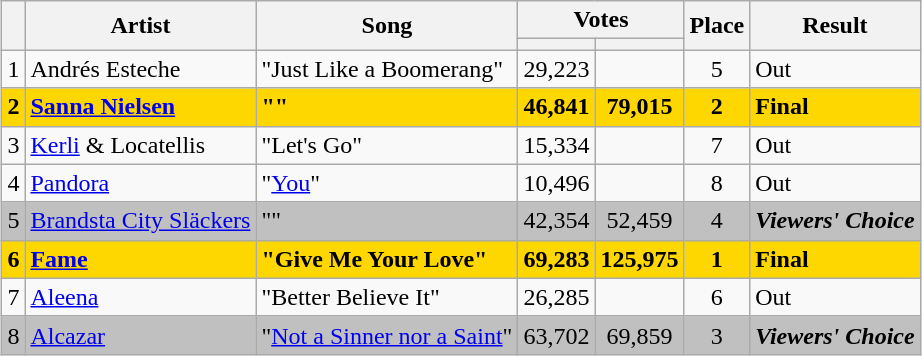<table class="sortable wikitable" style="margin: 1em auto 1em auto; text-align:center;">
<tr>
<th rowspan="2"></th>
<th rowspan="2">Artist</th>
<th rowspan="2">Song</th>
<th colspan="2">Votes</th>
<th rowspan="2">Place</th>
<th rowspan="2" class="unsortable">Result</th>
</tr>
<tr>
<th></th>
<th></th>
</tr>
<tr>
<td>1</td>
<td align="left">Andrés Esteche</td>
<td align="left">"Just Like a Boomerang"</td>
<td>29,223</td>
<td></td>
<td>5</td>
<td align="left">Out</td>
</tr>
<tr style="background:gold;">
<td><strong>2</strong></td>
<td align="left"><strong><a href='#'>Sanna Nielsen</a></strong></td>
<td align="left"><strong>""</strong></td>
<td><strong>46,841</strong></td>
<td><strong>79,015</strong></td>
<td><strong>2</strong></td>
<td align="left"><strong>Final</strong></td>
</tr>
<tr>
<td>3</td>
<td align="left"><a href='#'>Kerli</a> & Locatellis</td>
<td align="left">"Let's Go"</td>
<td>15,334</td>
<td></td>
<td>7</td>
<td align="left">Out</td>
</tr>
<tr>
<td>4</td>
<td align="left"><a href='#'>Pandora</a></td>
<td align="left">"<a href='#'>You</a>"</td>
<td>10,496</td>
<td></td>
<td>8</td>
<td align="left">Out</td>
</tr>
<tr style="background:silver;">
<td>5</td>
<td align="left"><a href='#'>Brandsta City Släckers</a></td>
<td align="left">""</td>
<td>42,354</td>
<td>52,459</td>
<td>4</td>
<td align="left"><strong><em>Viewers' Choice</em></strong></td>
</tr>
<tr style="background:gold;">
<td><strong>6</strong></td>
<td align="left"><strong><a href='#'>Fame</a></strong></td>
<td align="left"><strong>"Give Me Your Love"</strong></td>
<td><strong>69,283</strong></td>
<td><strong>125,975</strong></td>
<td><strong>1</strong></td>
<td align="left"><strong>Final</strong></td>
</tr>
<tr>
<td>7</td>
<td align="left"><a href='#'>Aleena</a></td>
<td align="left">"Better Believe It"</td>
<td>26,285</td>
<td></td>
<td>6</td>
<td align="left">Out</td>
</tr>
<tr style="background:silver;">
<td>8</td>
<td align="left"><a href='#'>Alcazar</a></td>
<td align="left">"<a href='#'>Not a Sinner nor a Saint</a>"</td>
<td>63,702</td>
<td>69,859</td>
<td>3</td>
<td align="left"><strong><em>Viewers' Choice</em></strong></td>
</tr>
</table>
